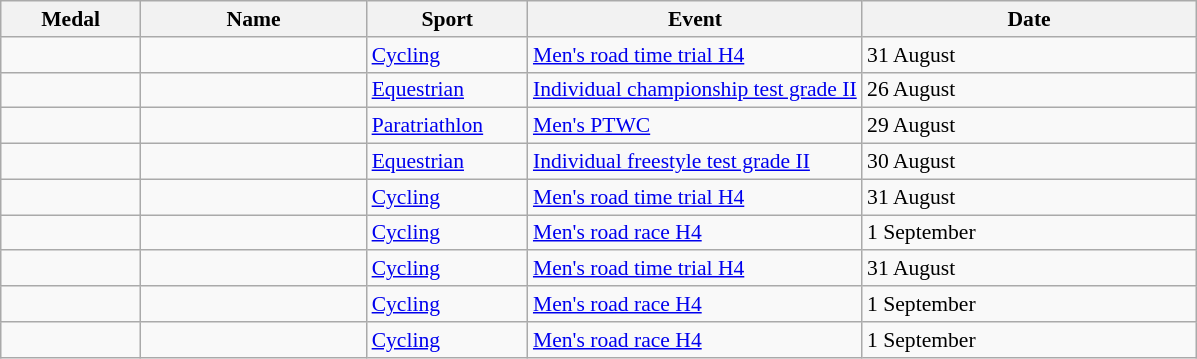<table class="wikitable sortable" style="font-size:90%">
<tr>
<th style="width:6em">Medal</th>
<th style="width:10em">Name</th>
<th style="width:7em">Sport</th>
<th style="width:15em">Event</th>
<th style="width:15em">Date</th>
</tr>
<tr>
<td></td>
<td></td>
<td><a href='#'>Cycling</a></td>
<td><a href='#'>Men's road time trial H4</a></td>
<td>31 August</td>
</tr>
<tr>
<td></td>
<td></td>
<td><a href='#'>Equestrian</a></td>
<td><a href='#'>Individual championship test grade II</a></td>
<td>26 August</td>
</tr>
<tr>
<td></td>
<td></td>
<td><a href='#'>Paratriathlon</a></td>
<td><a href='#'>Men's PTWC</a></td>
<td>29 August</td>
</tr>
<tr>
<td></td>
<td></td>
<td><a href='#'>Equestrian</a></td>
<td><a href='#'>Individual freestyle test grade II</a></td>
<td>30 August</td>
</tr>
<tr>
<td></td>
<td></td>
<td><a href='#'>Cycling</a></td>
<td><a href='#'>Men's road time trial H4</a></td>
<td>31 August</td>
</tr>
<tr>
<td></td>
<td></td>
<td><a href='#'>Cycling</a></td>
<td><a href='#'>Men's road race H4</a></td>
<td>1 September</td>
</tr>
<tr>
<td></td>
<td></td>
<td><a href='#'>Cycling</a></td>
<td><a href='#'>Men's road time trial H4</a></td>
<td>31 August</td>
</tr>
<tr>
<td></td>
<td></td>
<td><a href='#'>Cycling</a></td>
<td><a href='#'>Men's road race H4</a></td>
<td>1 September</td>
</tr>
<tr>
<td></td>
<td></td>
<td><a href='#'>Cycling</a></td>
<td><a href='#'>Men's road race H4</a></td>
<td>1 September</td>
</tr>
</table>
